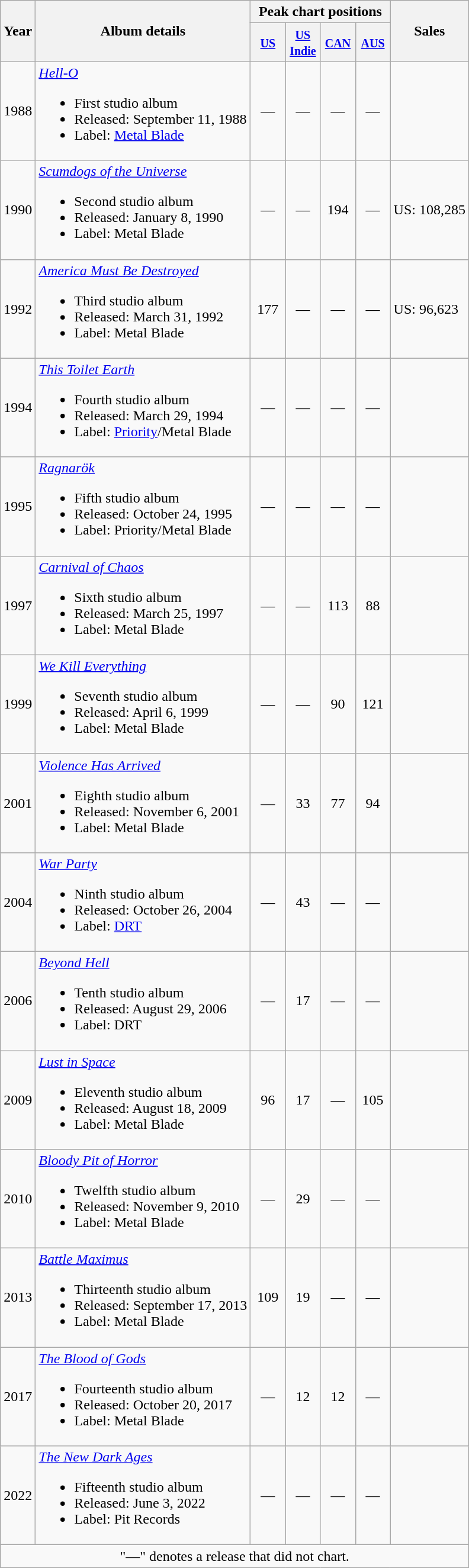<table class="wikitable">
<tr>
<th rowspan="2">Year</th>
<th rowspan="2">Album details</th>
<th colspan="4">Peak chart positions</th>
<th rowspan="2">Sales</th>
</tr>
<tr>
<th style="width:2em"><small><a href='#'>US</a></small><br></th>
<th style="width:2em"><small><a href='#'>US<br>Indie</a></small><br></th>
<th style="width:2em"><small><a href='#'>CAN</a></small></th>
<th style="width:2em"><small><a href='#'>AUS</a></small></th>
</tr>
<tr>
<td>1988</td>
<td><em><a href='#'>Hell-O</a></em><br><ul><li>First studio album</li><li>Released: September 11, 1988</li><li>Label: <a href='#'>Metal Blade</a></li></ul></td>
<td align="center">—</td>
<td align="center">—</td>
<td align="center">—</td>
<td align="center">—</td>
<td></td>
</tr>
<tr>
<td>1990</td>
<td><em><a href='#'>Scumdogs of the Universe</a></em><br><ul><li>Second studio album</li><li>Released: January 8, 1990</li><li>Label: Metal Blade</li></ul></td>
<td align="center">—</td>
<td align="center">—</td>
<td align="center">194</td>
<td align="center">—</td>
<td>US: 108,285</td>
</tr>
<tr>
<td>1992</td>
<td><em><a href='#'>America Must Be Destroyed</a></em><br><ul><li>Third studio album</li><li>Released: March 31, 1992</li><li>Label: Metal Blade</li></ul></td>
<td align="center">177</td>
<td align="center">—</td>
<td align="center">—</td>
<td align="center">—</td>
<td>US: 96,623</td>
</tr>
<tr>
<td>1994</td>
<td><em><a href='#'>This Toilet Earth</a></em><br><ul><li>Fourth studio album</li><li>Released: March 29, 1994</li><li>Label: <a href='#'>Priority</a>/Metal Blade</li></ul></td>
<td align="center">—</td>
<td align="center">—</td>
<td align="center">—</td>
<td align="center">—</td>
<td></td>
</tr>
<tr>
<td>1995</td>
<td><em><a href='#'>Ragnarök</a></em><br><ul><li>Fifth studio album</li><li>Released: October 24, 1995</li><li>Label: Priority/Metal Blade</li></ul></td>
<td align="center">—</td>
<td align="center">—</td>
<td align="center">—</td>
<td align="center">—</td>
<td></td>
</tr>
<tr>
<td>1997</td>
<td><em><a href='#'>Carnival of Chaos</a></em><br><ul><li>Sixth studio album</li><li>Released: March 25, 1997</li><li>Label: Metal Blade</li></ul></td>
<td align="center">—</td>
<td align="center">—</td>
<td align="center">113</td>
<td align="center">88</td>
<td></td>
</tr>
<tr>
<td>1999</td>
<td><em><a href='#'>We Kill Everything</a></em><br><ul><li>Seventh studio album</li><li>Released: April 6, 1999</li><li>Label: Metal Blade</li></ul></td>
<td align="center">—</td>
<td align="center">—</td>
<td align="center">90</td>
<td align="center">121</td>
<td></td>
</tr>
<tr>
<td>2001</td>
<td><em><a href='#'>Violence Has Arrived</a></em><br><ul><li>Eighth studio album</li><li>Released: November 6, 2001</li><li>Label: Metal Blade</li></ul></td>
<td align="center">—</td>
<td align="center">33</td>
<td align="center">77</td>
<td align="center">94</td>
<td></td>
</tr>
<tr>
<td>2004</td>
<td><em><a href='#'>War Party</a></em><br><ul><li>Ninth studio album</li><li>Released: October 26, 2004</li><li>Label: <a href='#'>DRT</a></li></ul></td>
<td align="center">—</td>
<td align="center">43</td>
<td align="center">—</td>
<td align="center">—</td>
<td></td>
</tr>
<tr>
<td>2006</td>
<td><em><a href='#'>Beyond Hell</a></em><br><ul><li>Tenth studio album</li><li>Released: August 29, 2006</li><li>Label: DRT</li></ul></td>
<td align="center">—</td>
<td align="center">17</td>
<td align="center">—</td>
<td align="center">—</td>
<td></td>
</tr>
<tr>
<td>2009</td>
<td><em><a href='#'>Lust in Space</a></em><br><ul><li>Eleventh studio album</li><li>Released: August 18, 2009</li><li>Label: Metal Blade</li></ul></td>
<td align="center">96</td>
<td align="center">17</td>
<td align="center">—</td>
<td align="center">105</td>
<td></td>
</tr>
<tr>
<td>2010</td>
<td><em><a href='#'>Bloody Pit of Horror</a></em><br><ul><li>Twelfth studio album</li><li>Released: November 9, 2010</li><li>Label: Metal Blade</li></ul></td>
<td align="center">—</td>
<td align="center">29</td>
<td align="center">—</td>
<td align="center">—</td>
<td></td>
</tr>
<tr>
<td>2013</td>
<td><em><a href='#'>Battle Maximus</a></em><br><ul><li>Thirteenth studio album</li><li>Released: September 17, 2013</li><li>Label: Metal Blade</li></ul></td>
<td align="center">109</td>
<td align="center">19</td>
<td align="center">—</td>
<td align="center">—</td>
<td></td>
</tr>
<tr>
<td>2017</td>
<td><em><a href='#'>The Blood of Gods</a></em><br><ul><li>Fourteenth studio album</li><li>Released: October 20, 2017</li><li>Label: Metal Blade</li></ul></td>
<td align="center">—</td>
<td align="center">12</td>
<td align="center">12</td>
<td align="center">—</td>
<td></td>
</tr>
<tr>
<td>2022</td>
<td><em><a href='#'>The New Dark Ages</a></em><br><ul><li>Fifteenth studio album</li><li>Released: June 3, 2022</li><li>Label: Pit Records</li></ul></td>
<td align="center">—</td>
<td align="center">—</td>
<td align="center">—</td>
<td align="center">—</td>
<td></td>
</tr>
<tr>
<td colspan="8" align="center">"—" denotes a release that did not chart.</td>
</tr>
</table>
